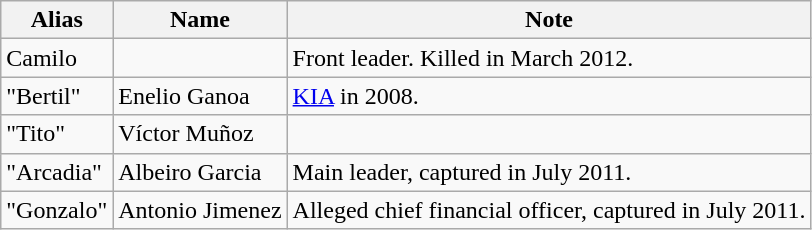<table class="wikitable">
<tr>
<th>Alias</th>
<th>Name</th>
<th>Note</th>
</tr>
<tr>
<td>Camilo</td>
<td></td>
<td>Front leader. Killed in March 2012.</td>
</tr>
<tr>
<td>"Bertil"</td>
<td>Enelio Ganoa</td>
<td><a href='#'>KIA</a> in 2008.</td>
</tr>
<tr>
<td>"Tito"</td>
<td>Víctor Muñoz</td>
<td></td>
</tr>
<tr>
<td>"Arcadia"</td>
<td>Albeiro Garcia</td>
<td>Main leader, captured in July 2011.</td>
</tr>
<tr>
<td>"Gonzalo"</td>
<td>Antonio Jimenez</td>
<td>Alleged chief financial officer, captured in July 2011.</td>
</tr>
</table>
